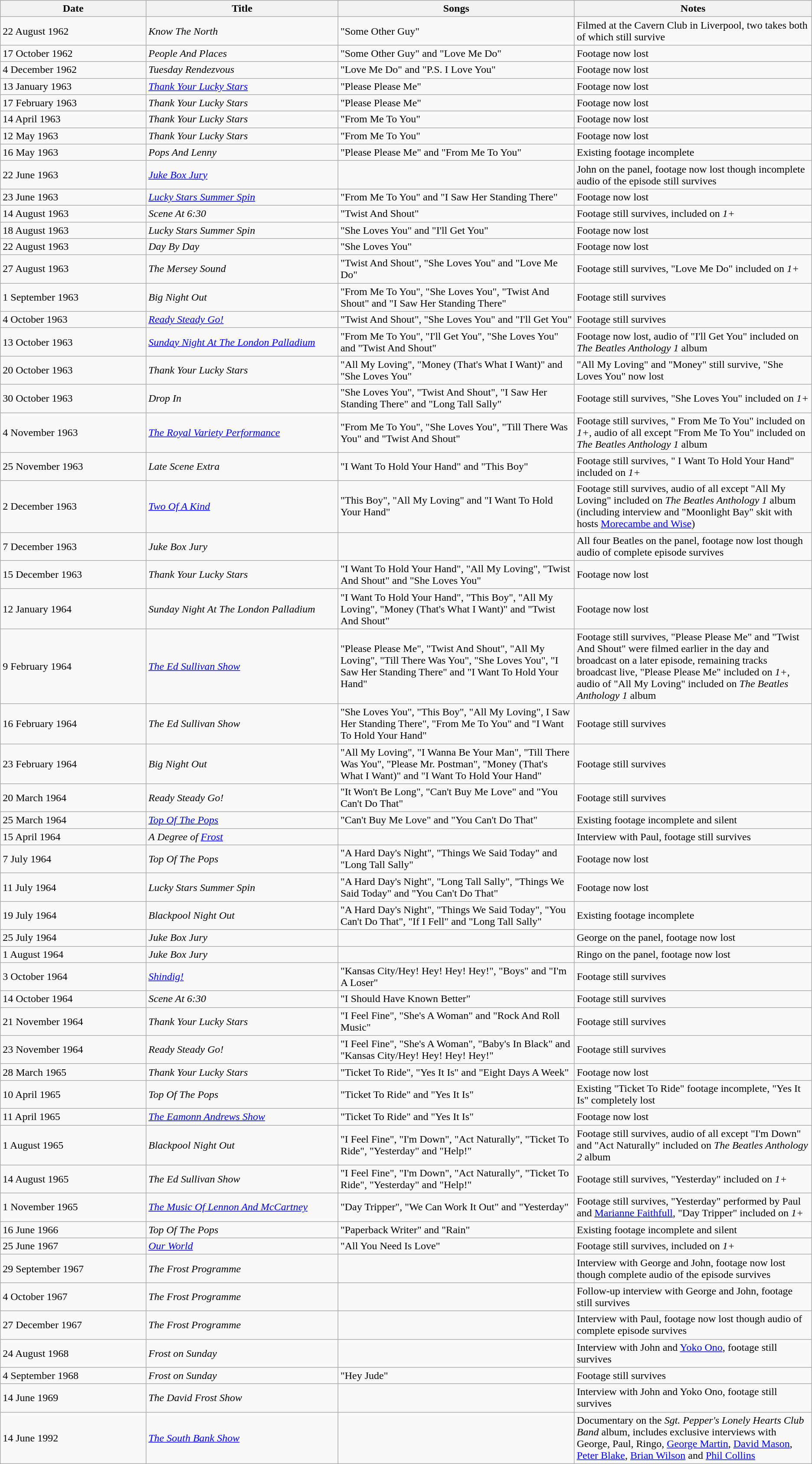<table class="wikitable plainrowheaders">
<tr>
<th scope="col" style="width:15em;">Date</th>
<th scope="col" style="width:20em;">Title</th>
<th scope="col" style="width:25em;">Songs</th>
<th scope="col" style="width:25em;">Notes</th>
</tr>
<tr>
<td>22 August 1962</td>
<td><em>Know The North</em></td>
<td>"Some Other Guy"</td>
<td>Filmed at the Cavern Club in Liverpool, two takes both of which still survive</td>
</tr>
<tr>
<td>17 October 1962</td>
<td><em>People And Places</em></td>
<td>"Some Other Guy" and "Love Me Do"</td>
<td>Footage now lost</td>
</tr>
<tr>
<td>4 December 1962</td>
<td><em>Tuesday Rendezvous</em></td>
<td>"Love Me Do" and "P.S. I Love You"</td>
<td>Footage now lost</td>
</tr>
<tr>
<td>13 January 1963</td>
<td><em><a href='#'>Thank Your Lucky Stars</a></em></td>
<td>"Please Please Me"</td>
<td>Footage now lost</td>
</tr>
<tr>
<td>17 February 1963</td>
<td><em>Thank Your Lucky Stars</em></td>
<td>"Please Please Me"</td>
<td>Footage now lost</td>
</tr>
<tr>
<td>14 April 1963</td>
<td><em>Thank Your Lucky Stars</em></td>
<td>"From Me To You"</td>
<td>Footage now lost</td>
</tr>
<tr>
<td>12 May 1963</td>
<td><em>Thank Your Lucky Stars</em></td>
<td>"From Me To You"</td>
<td>Footage now lost</td>
</tr>
<tr>
<td>16 May 1963</td>
<td><em>Pops And Lenny</em></td>
<td>"Please Please Me" and "From Me To You"</td>
<td>Existing footage incomplete</td>
</tr>
<tr>
<td>22 June 1963</td>
<td><em><a href='#'>Juke Box Jury</a></em></td>
<td></td>
<td>John on the panel, footage now lost though incomplete audio of the episode still survives</td>
</tr>
<tr>
<td>23 June 1963</td>
<td><em><a href='#'>Lucky Stars Summer Spin</a></em></td>
<td>"From Me To You" and "I Saw Her Standing There"</td>
<td>Footage now lost</td>
</tr>
<tr>
<td>14 August 1963</td>
<td><em>Scene At 6:30</em></td>
<td>"Twist And Shout"</td>
<td>Footage still survives, included on <em>1+</em></td>
</tr>
<tr>
<td>18 August 1963</td>
<td><em>Lucky Stars Summer Spin</em></td>
<td>"She Loves You" and "I'll Get You"</td>
<td>Footage now lost</td>
</tr>
<tr>
<td>22 August 1963</td>
<td><em>Day By Day</em></td>
<td>"She Loves You"</td>
<td>Footage now lost</td>
</tr>
<tr>
<td>27 August 1963</td>
<td><em>The Mersey Sound</em></td>
<td>"Twist And Shout", "She Loves You" and "Love Me Do"</td>
<td>Footage still survives, "Love Me Do" included on <em>1+</em></td>
</tr>
<tr>
<td>1 September 1963</td>
<td><em>Big Night Out</em></td>
<td>"From Me To You", "She Loves You", "Twist And Shout" and "I Saw Her Standing There"</td>
<td>Footage still survives</td>
</tr>
<tr>
<td>4 October 1963</td>
<td><em><a href='#'>Ready Steady Go!</a></em></td>
<td>"Twist And Shout", "She Loves You" and "I'll Get You"</td>
<td>Footage still survives</td>
</tr>
<tr>
<td>13 October 1963</td>
<td><em><a href='#'>Sunday Night At The London Palladium</a></em></td>
<td>"From Me To You", "I'll Get You", "She Loves You" and "Twist And Shout"</td>
<td>Footage now lost, audio of "I'll Get You" included on <em>The Beatles Anthology 1</em> album</td>
</tr>
<tr>
<td>20 October 1963</td>
<td><em>Thank Your Lucky Stars</em></td>
<td>"All My Loving", "Money (That's What I Want)" and "She Loves You"</td>
<td>"All My Loving" and "Money" still survive, "She Loves You" now lost</td>
</tr>
<tr>
<td>30 October 1963</td>
<td><em>Drop In</em></td>
<td>"She Loves You", "Twist And Shout", "I Saw Her Standing There" and "Long Tall Sally"</td>
<td>Footage still survives, "She Loves You" included on <em>1+</em></td>
</tr>
<tr>
<td>4 November 1963</td>
<td><em><a href='#'>The Royal Variety Performance</a></em></td>
<td>"From Me To You", "She Loves You", "Till There Was You" and "Twist And Shout"</td>
<td>Footage still survives, " From Me To You" included on <em>1+</em>, audio of all except "From Me To You" included on <em>The Beatles Anthology 1</em> album</td>
</tr>
<tr>
<td>25 November 1963</td>
<td><em>Late Scene Extra</em></td>
<td>"I Want To Hold Your Hand" and "This Boy"</td>
<td>Footage still survives, " I Want To Hold Your Hand" included on <em>1+</em></td>
</tr>
<tr>
<td>2 December 1963</td>
<td><em><a href='#'>Two Of A Kind</a></em></td>
<td>"This Boy", "All My Loving" and "I Want To Hold Your Hand"</td>
<td>Footage still survives, audio of all except "All My Loving" included on <em>The Beatles Anthology 1</em> album (including interview and "Moonlight Bay" skit with hosts <a href='#'>Morecambe and Wise</a>)</td>
</tr>
<tr>
<td>7 December 1963</td>
<td><em>Juke Box Jury</em></td>
<td></td>
<td>All four Beatles on the panel, footage now lost though audio of complete episode survives</td>
</tr>
<tr>
<td>15 December 1963</td>
<td><em>Thank Your Lucky Stars</em></td>
<td>"I Want To Hold Your Hand", "All My Loving", "Twist And Shout" and "She Loves You"</td>
<td>Footage now lost</td>
</tr>
<tr>
<td>12 January 1964</td>
<td><em>Sunday Night At The London Palladium</em></td>
<td>"I Want To Hold Your Hand", "This Boy", "All My Loving", "Money (That's What I Want)" and "Twist And Shout"</td>
<td>Footage now lost</td>
</tr>
<tr>
<td>9 February 1964</td>
<td><em><a href='#'>The Ed Sullivan Show</a></em></td>
<td>"Please Please Me", "Twist And Shout", "All My Loving", "Till There Was You", "She Loves You", "I Saw Her Standing There" and "I Want To Hold Your Hand"</td>
<td>Footage still survives, "Please Please Me" and "Twist And Shout" were filmed earlier in the day and broadcast on a later episode, remaining tracks broadcast live, "Please Please Me" included on <em>1+</em>, audio of "All My Loving" included on <em>The Beatles Anthology 1</em> album</td>
</tr>
<tr>
<td>16 February 1964</td>
<td><em>The Ed Sullivan Show</em></td>
<td>"She Loves You", "This Boy", "All My Loving", I Saw Her Standing There", "From Me To You" and "I Want To Hold Your Hand"</td>
<td>Footage still survives</td>
</tr>
<tr>
<td>23 February 1964</td>
<td><em>Big Night Out</em></td>
<td>"All My Loving", "I Wanna Be Your Man", "Till There Was You", "Please Mr. Postman", "Money (That's What I Want)" and "I Want To Hold Your Hand"</td>
<td>Footage still survives</td>
</tr>
<tr>
<td>20 March 1964</td>
<td><em>Ready Steady Go!</em></td>
<td>"It Won't Be Long", "Can't Buy Me Love" and "You Can't Do That"</td>
<td>Footage still survives</td>
</tr>
<tr>
<td>25 March 1964</td>
<td><em><a href='#'>Top Of The Pops</a></em></td>
<td>"Can't Buy Me Love" and "You Can't Do That"</td>
<td>Existing footage incomplete and silent</td>
</tr>
<tr>
<td>15 April 1964</td>
<td><em>A Degree of <a href='#'>Frost</a></em></td>
<td></td>
<td>Interview with Paul, footage still survives</td>
</tr>
<tr>
<td>7 July 1964</td>
<td><em>Top Of The Pops</em></td>
<td>"A Hard Day's Night", "Things We Said Today" and "Long Tall Sally"</td>
<td>Footage now lost</td>
</tr>
<tr>
<td>11 July 1964</td>
<td><em>Lucky Stars Summer Spin</em></td>
<td>"A Hard Day's Night", "Long Tall Sally", "Things We Said Today" and "You Can't Do That"</td>
<td>Footage now lost</td>
</tr>
<tr>
<td>19 July 1964</td>
<td><em>Blackpool Night Out</em></td>
<td>"A Hard Day's Night", "Things We Said Today", "You Can't Do That", "If I Fell" and "Long Tall Sally"</td>
<td>Existing footage incomplete</td>
</tr>
<tr>
<td>25 July 1964</td>
<td><em>Juke Box Jury</em></td>
<td></td>
<td>George on the panel, footage now lost</td>
</tr>
<tr>
<td>1 August 1964</td>
<td><em>Juke Box Jury</em></td>
<td></td>
<td>Ringo on the panel, footage now lost</td>
</tr>
<tr>
<td>3 October 1964</td>
<td><em><a href='#'>Shindig!</a></em></td>
<td>"Kansas City/Hey! Hey! Hey! Hey!", "Boys" and "I'm A Loser"</td>
<td>Footage still survives</td>
</tr>
<tr>
<td>14 October 1964</td>
<td><em>Scene At 6:30</em></td>
<td>"I Should Have Known Better"</td>
<td>Footage still survives</td>
</tr>
<tr>
<td>21 November 1964</td>
<td><em>Thank Your Lucky Stars</em></td>
<td>"I Feel Fine", "She's A Woman" and "Rock And Roll Music"</td>
<td>Footage still survives</td>
</tr>
<tr>
<td>23 November 1964</td>
<td><em>Ready Steady Go!</em></td>
<td>"I Feel Fine", "She's A Woman", "Baby's In Black" and "Kansas City/Hey! Hey! Hey! Hey!"</td>
<td>Footage still survives</td>
</tr>
<tr>
<td>28 March 1965</td>
<td><em>Thank Your Lucky Stars</em></td>
<td>"Ticket To Ride", "Yes It Is" and "Eight Days A Week"</td>
<td>Footage now lost</td>
</tr>
<tr>
<td>10 April 1965</td>
<td><em>Top Of The Pops</em></td>
<td>"Ticket To Ride" and "Yes It Is"</td>
<td>Existing "Ticket To Ride" footage incomplete, "Yes It Is" completely lost</td>
</tr>
<tr>
<td>11 April 1965</td>
<td><em><a href='#'>The Eamonn Andrews Show</a></em></td>
<td>"Ticket To Ride" and "Yes It Is"</td>
<td>Footage now lost</td>
</tr>
<tr>
<td>1 August 1965</td>
<td><em>Blackpool Night Out</em></td>
<td>"I Feel Fine", "I'm Down", "Act Naturally", "Ticket To Ride", "Yesterday" and "Help!"</td>
<td>Footage still survives, audio of all except "I'm Down" and "Act Naturally" included on <em>The Beatles Anthology 2</em> album</td>
</tr>
<tr>
<td>14 August 1965</td>
<td><em>The Ed Sullivan Show</em></td>
<td>"I Feel Fine", "I'm Down", "Act Naturally", "Ticket To Ride", "Yesterday" and "Help!"</td>
<td>Footage still survives, "Yesterday" included on <em>1+</em></td>
</tr>
<tr>
<td>1 November 1965</td>
<td><em><a href='#'>The Music Of Lennon And McCartney</a></em></td>
<td>"Day Tripper", "We Can Work It Out" and "Yesterday"</td>
<td>Footage still survives, "Yesterday" performed by Paul and <a href='#'>Marianne Faithfull</a>, "Day Tripper" included on <em>1+</em></td>
</tr>
<tr>
<td>16 June 1966</td>
<td><em>Top Of The Pops</em></td>
<td>"Paperback Writer" and "Rain"</td>
<td>Existing footage incomplete and silent</td>
</tr>
<tr>
<td>25 June 1967</td>
<td><em><a href='#'>Our World</a></em></td>
<td>"All You Need Is Love"</td>
<td>Footage still survives, included on <em>1+</em></td>
</tr>
<tr>
<td>29 September 1967</td>
<td><em>The Frost Programme</em></td>
<td></td>
<td>Interview with George and John, footage now lost though complete audio of the episode survives</td>
</tr>
<tr>
<td>4 October 1967</td>
<td><em>The Frost Programme</em></td>
<td></td>
<td>Follow-up interview with George and John, footage still survives</td>
</tr>
<tr>
<td>27 December 1967</td>
<td><em>The Frost Programme</em></td>
<td></td>
<td>Interview with Paul, footage now lost though audio of complete episode survives</td>
</tr>
<tr>
<td>24 August 1968</td>
<td><em>Frost on Sunday</em></td>
<td></td>
<td>Interview with John and <a href='#'>Yoko Ono</a>, footage still survives</td>
</tr>
<tr>
<td>4 September 1968</td>
<td><em>Frost on Sunday</em></td>
<td>"Hey Jude"</td>
<td>Footage still survives</td>
</tr>
<tr>
<td>14 June 1969</td>
<td><em>The David Frost Show</em></td>
<td></td>
<td>Interview with John and Yoko Ono, footage still survives</td>
</tr>
<tr>
<td>14 June 1992</td>
<td><em><a href='#'>The South Bank Show</a></em></td>
<td></td>
<td>Documentary on the <em>Sgt. Pepper's Lonely Hearts Club Band</em> album, includes exclusive interviews with George, Paul, Ringo, <a href='#'>George Martin</a>, <a href='#'>David Mason</a>, <a href='#'>Peter Blake</a>, <a href='#'>Brian Wilson</a> and <a href='#'>Phil Collins</a></td>
</tr>
</table>
